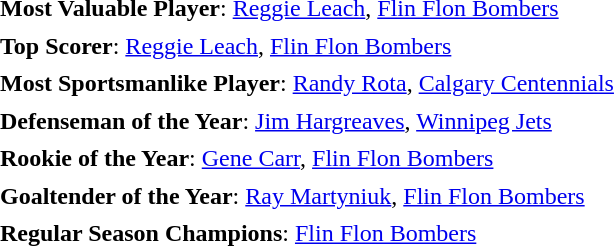<table cellpadding="3" cellspacing="1">
<tr>
<td><strong>Most Valuable Player</strong>: <a href='#'>Reggie Leach</a>, <a href='#'>Flin Flon Bombers</a></td>
</tr>
<tr>
<td><strong>Top Scorer</strong>: <a href='#'>Reggie Leach</a>, <a href='#'>Flin Flon Bombers</a></td>
</tr>
<tr>
<td><strong>Most Sportsmanlike Player</strong>: <a href='#'>Randy Rota</a>, <a href='#'>Calgary Centennials</a></td>
</tr>
<tr>
<td><strong>Defenseman of the Year</strong>: <a href='#'>Jim Hargreaves</a>, <a href='#'>Winnipeg Jets</a></td>
</tr>
<tr>
<td><strong>Rookie of the Year</strong>: <a href='#'>Gene Carr</a>, <a href='#'>Flin Flon Bombers</a></td>
</tr>
<tr>
<td><strong>Goaltender of the Year</strong>: <a href='#'>Ray Martyniuk</a>, <a href='#'>Flin Flon Bombers</a></td>
</tr>
<tr>
<td><strong>Regular Season Champions</strong>: <a href='#'>Flin Flon Bombers</a></td>
</tr>
</table>
